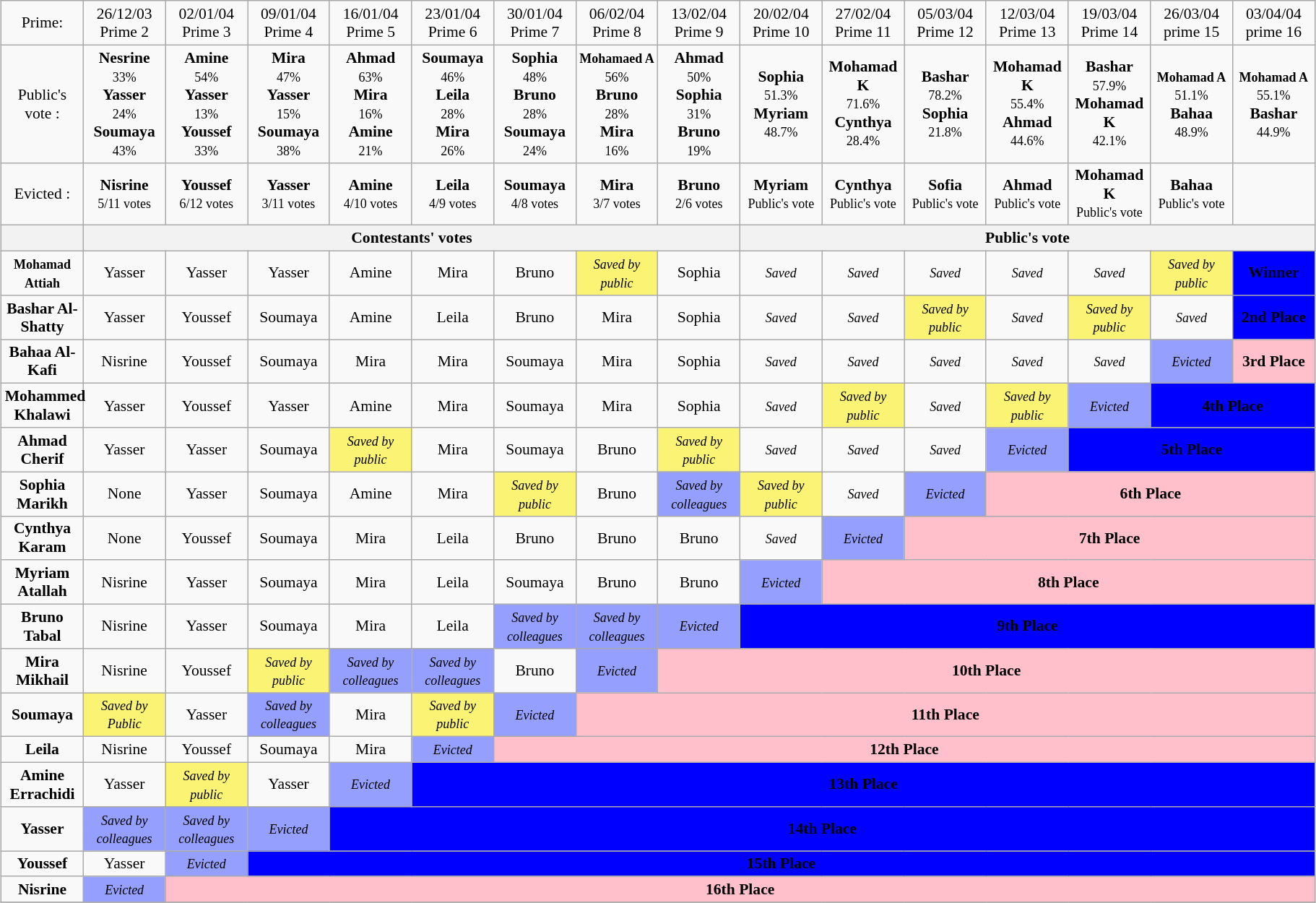<table class="wikitable" style="font-size:90%; text-align:center; width: 96%; margin-left: auto;table-layout:fixed; margin-right: auto;">
<tr>
<td>Prime:</td>
<td align="center">26/12/03 Prime 2</td>
<td align="center">02/01/04 Prime 3</td>
<td align="center">09/01/04 Prime 4</td>
<td align="center">16/01/04 Prime 5</td>
<td align="center">23/01/04 Prime 6</td>
<td align="center">30/01/04 Prime 7</td>
<td align="center">06/02/04 Prime 8</td>
<td align="center">13/02/04 Prime 9</td>
<td align="center">20/02/04 Prime 10</td>
<td align="center">27/02/04 Prime 11</td>
<td align="center">05/03/04 Prime 12</td>
<td align="center">12/03/04 Prime 13</td>
<td align="center">19/03/04 Prime 14</td>
<td align="center">26/03/04 prime 15</td>
<td align="center">03/04/04 prime 16</td>
</tr>
<tr>
<td>Public's vote :</td>
<td><strong>Nesrine</strong><br><small>33%</small><br><strong>Yasser</strong><br><small>24%</small><br><strong>Soumaya</strong><br><small>43%</small></td>
<td><strong>Amine</strong><br><small>54%</small><br><strong>Yasser</strong><br><small>13%</small><br><strong>Youssef</strong><br><small>33%</small></td>
<td><strong>Mira</strong><br><small>47%</small><br><strong>Yasser</strong><br><small>15%</small><br><strong>Soumaya</strong><br><small>38%</small></td>
<td><strong>Ahmad</strong><br><small>63%</small><br><strong>Mira</strong><br><small>16%</small><br><strong>Amine</strong><br><small>21%</small></td>
<td><strong>Soumaya</strong> <br> <small>46%</small> <br> <strong>Leila</strong> <br> <small>28%</small> <br> <strong>Mira</strong> <br> <small>26%</small></td>
<td><strong>Sophia</strong> <br> <small>48%</small> <br> <strong>Bruno</strong> <br> <small>28%</small> <br> <strong>Soumaya</strong> <br> <small>24%</small></td>
<td><small><strong>Mohamaed A</strong></small> <br> <small>56%</small> <br> <strong>Bruno</strong> <br> <small>28%</small> <br> <strong>Mira</strong> <br> <small>16%</small></td>
<td><strong>Ahmad</strong> <br> <small>50%</small> <br> <strong>Sophia</strong> <br> <small>31%</small> <br> <strong>Bruno</strong> <br> <small>19%</small></td>
<td><strong>Sophia</strong> <br> <small>51.3%</small> <br> <strong>Myriam</strong> <br> <small>48.7%</small></td>
<td><strong>Mohamad K</strong> <br> <small>71.6%</small> <br> <strong>Cynthya</strong> <br> <small>28.4%</small></td>
<td><strong>Bashar</strong> <br> <small>78.2%</small> <br> <strong>Sophia</strong> <br> <small>21.8%</small></td>
<td><strong>Mohamad K</strong> <br> <small>55.4%</small> <br> <strong>Ahmad</strong> <br> <small>44.6%</small></td>
<td><strong>Bashar</strong> <br> <small>57.9%</small> <br> <strong>Mohamad K</strong> <br> <small>42.1%</small></td>
<td><small><strong>Mohamad A</strong></small> <br> <small>51.1%</small> <br> <strong>Bahaa</strong> <br> <small>48.9%</small></td>
<td><small><strong>Mohamad A</strong></small> <br> <small>55.1%</small> <br> <strong>Bashar</strong> <br> <small>44.9%</small></td>
</tr>
<tr>
<td>Evicted :</td>
<td><strong>Nisrine</strong><br><small>5/11 votes</small></td>
<td><strong>Youssef</strong><br><small>6/12 votes</small></td>
<td><strong>Yasser</strong><br><small>3/11 votes</small></td>
<td><strong>Amine</strong><br><small>4/10 votes</small></td>
<td><strong>Leila</strong><br><small>4/9 votes</small></td>
<td><strong>Soumaya</strong><br><small>4/8 votes</small></td>
<td><strong>Mira</strong><br><small>3/7 votes</small></td>
<td><strong>Bruno</strong><br><small>2/6 votes</small></td>
<td><strong>Myriam</strong><br><small>Public's vote</small></td>
<td><strong>Cynthya</strong><br><small>Public's vote</small></td>
<td><strong>Sofia</strong><br><small>Public's vote</small></td>
<td><strong>Ahmad</strong><br><small>Public's vote</small></td>
<td><strong>Mohamad K</strong><br><small>Public's vote</small></td>
<td><strong>Bahaa</strong><br><small>Public's vote</small></td>
<td></td>
</tr>
<tr>
<th></th>
<th colspan="8" align="center">Contestants' votes</th>
<th colspan="7" align="center">Public's vote</th>
</tr>
<tr>
<td><small><strong>Mohamad Attiah</strong></small></td>
<td>Yasser</td>
<td>Yasser</td>
<td>Yasser</td>
<td>Amine</td>
<td>Mira</td>
<td>Bruno</td>
<td style="background:#FBF373"><small><em>Saved by public</em></small></td>
<td>Sophia</td>
<td><small><em>Saved</em></small></td>
<td><small><em>Saved</em></small></td>
<td><small><em>Saved</em></small></td>
<td><small><em>Saved</em></small></td>
<td><small><em>Saved</em></small></td>
<td style="background:#FBF373"><small><em>Saved by public</em></small></td>
<td bgcolor="blue" colspan="1"><strong>Winner</strong></td>
</tr>
<tr>
<td><strong>Bashar Al-Shatty</strong></td>
<td>Yasser</td>
<td>Youssef</td>
<td>Soumaya</td>
<td>Amine</td>
<td>Leila</td>
<td>Bruno</td>
<td>Mira</td>
<td>Sophia</td>
<td><small><em>Saved</em></small></td>
<td><small><em>Saved</em></small></td>
<td style="background:#FBF373"><small><em>Saved by public</em></small></td>
<td><small><em>Saved</em></small></td>
<td style="background:#FBF373"><small><em>Saved by public</em></small></td>
<td><small><em>Saved</em></small></td>
<td bgcolor="blue" colspan="1"><strong>2nd Place</strong></td>
</tr>
<tr>
<td><strong>Bahaa Al-Kafi</strong></td>
<td>Nisrine</td>
<td>Youssef</td>
<td>Soumaya</td>
<td>Mira</td>
<td>Mira</td>
<td>Soumaya</td>
<td>Mira</td>
<td>Sophia</td>
<td><small><em>Saved</em></small></td>
<td><small><em>Saved</em></small></td>
<td><small><em>Saved</em></small></td>
<td><small><em>Saved</em></small></td>
<td><small><em>Saved</em></small></td>
<td style="background:#959FFD"><small><em>Evicted</em></small></td>
<td bgcolor="pink" colspan="1"><strong>3rd Place</strong></td>
</tr>
<tr>
<td><strong>Mohammed Khalawi</strong></td>
<td>Yasser</td>
<td>Youssef</td>
<td>Yasser</td>
<td>Amine</td>
<td>Mira</td>
<td>Soumaya</td>
<td>Mira</td>
<td>Sophia</td>
<td><small><em>Saved</em></small></td>
<td style="background:#FBF373"><small><em>Saved by public</em></small></td>
<td><small><em>Saved</em></small></td>
<td style="background:#FBF373"><small><em>Saved by public</em></small></td>
<td style="background:#959FFD"><small><em>Evicted</em></small></td>
<td bgcolor="blue" colspan="2"><strong>4th Place</strong></td>
</tr>
<tr>
<td><strong>Ahmad Cherif</strong></td>
<td>Yasser</td>
<td>Yasser</td>
<td>Soumaya</td>
<td style="background:#FBF373"><small><em>Saved by public</em></small></td>
<td>Mira</td>
<td>Soumaya</td>
<td>Bruno</td>
<td style="background:#FBF373"><small><em>Saved by public</em></small></td>
<td><small><em>Saved</em></small></td>
<td><small><em>Saved</em></small></td>
<td><small><em>Saved</em></small></td>
<td style="background:#959FFD"><small><em>Evicted</em></small></td>
<td bgcolor="blue" colspan="3"><strong>5th Place</strong></td>
</tr>
<tr>
<td><strong>Sophia Marikh</strong></td>
<td>None</td>
<td>Yasser</td>
<td>Soumaya</td>
<td>Amine</td>
<td>Mira</td>
<td style="background:#FBF373"><small><em>Saved by public</em></small></td>
<td>Bruno</td>
<td style="background:#959FFD"><small><em>Saved by colleagues</em></small></td>
<td style="background:#FBF373"><small><em>Saved by public</em></small></td>
<td><small><em>Saved</em></small></td>
<td style="background:#959FFD"><small><em>Evicted</em></small></td>
<td bgcolor="pink" colspan="4"><strong>6th Place</strong></td>
</tr>
<tr>
<td><strong>Cynthya Karam</strong></td>
<td>None</td>
<td>Youssef</td>
<td>Soumaya</td>
<td>Mira</td>
<td>Leila</td>
<td>Bruno</td>
<td>Bruno</td>
<td>Bruno</td>
<td><small><em>Saved</em></small></td>
<td style="background:#959FFD"><small><em>Evicted</em></small></td>
<td bgcolor="pink" colspan="5"><strong>7th Place</strong></td>
</tr>
<tr>
<td><strong>Myriam Atallah</strong></td>
<td>Nisrine</td>
<td>Yasser</td>
<td>Soumaya</td>
<td>Mira</td>
<td>Leila</td>
<td>Soumaya</td>
<td>Bruno</td>
<td>Bruno</td>
<td style="background:#959FFD"><small><em>Evicted</em></small></td>
<td bgcolor="pink" colspan="6"><strong>8th Place</strong></td>
</tr>
<tr>
<td><strong>Bruno Tabal</strong></td>
<td>Nisrine</td>
<td>Yasser</td>
<td>Soumaya</td>
<td>Mira</td>
<td>Leila</td>
<td style="background:#959FFD"><small><em>Saved by colleagues</em></small></td>
<td style="background:#959FFD"><small><em>Saved by colleagues</em></small></td>
<td style="background:#959FFD"><small><em>Evicted</em></small></td>
<td bgcolor="blue" colspan="7"><strong>9th Place</strong></td>
</tr>
<tr>
<td><strong>Mira Mikhail</strong></td>
<td>Nisrine</td>
<td>Youssef</td>
<td style="background:#FBF373"><small><em>Saved by public</em></small></td>
<td style="background:#959FFD"><small><em>Saved by colleagues</em></small></td>
<td style="background:#959FFD"><small><em>Saved by colleagues</em></small></td>
<td>Bruno</td>
<td style="background:#959FFD"><small><em>Evicted</em></small></td>
<td bgcolor="pink" colspan="8"><strong>10th Place</strong></td>
</tr>
<tr>
<td><strong>Soumaya</strong></td>
<td style="background:#FBF373"><small><em>Saved by Public</em></small></td>
<td>Yasser</td>
<td style="background:#959FFD"><small><em>Saved by colleagues</em></small></td>
<td>Mira</td>
<td style="background:#FBF373"><small><em>Saved by public</em></small></td>
<td style="background:#959FFD"><small><em>Evicted</em></small></td>
<td bgcolor="pink" colspan="9"><strong>11th Place</strong></td>
</tr>
<tr>
<td><strong>Leila</strong></td>
<td>Nisrine</td>
<td>Youssef</td>
<td>Soumaya</td>
<td>Mira</td>
<td style="background:#959FFD"><small><em>Evicted</em></small></td>
<td bgcolor="pink" colspan="10"><strong>12th Place</strong></td>
</tr>
<tr>
<td><strong>Amine Errachidi</strong></td>
<td>Yasser</td>
<td style="background:#FBF373"><small><em>Saved by public</em></small></td>
<td>Yasser</td>
<td style="background:#959FFD"><small><em>Evicted</em></small></td>
<td bgcolor="blue" colspan="11"><strong>13th Place</strong></td>
</tr>
<tr>
<td><strong>Yasser</strong></td>
<td style="background:#959FFD"><small><em>Saved by colleagues</em></small></td>
<td style="background:#959FFD"><small><em>Saved by colleagues</em></small></td>
<td style="background:#959FFD"><small><em>Evicted</em></small></td>
<td bgcolor="blue" colspan="12"><strong>14th Place</strong></td>
</tr>
<tr>
<td><strong>Youssef</strong></td>
<td>Yasser</td>
<td style="background:#959FFD"><small><em>Evicted</em></small></td>
<td bgcolor="blue" colspan="13"><strong>15th Place</strong></td>
</tr>
<tr>
<td><strong>Nisrine</strong></td>
<td style="background:#959FFD"><small><em>Evicted</em></small></td>
<td bgcolor="pink" colspan="14"><strong>16th Place</strong></td>
</tr>
<tr>
</tr>
</table>
